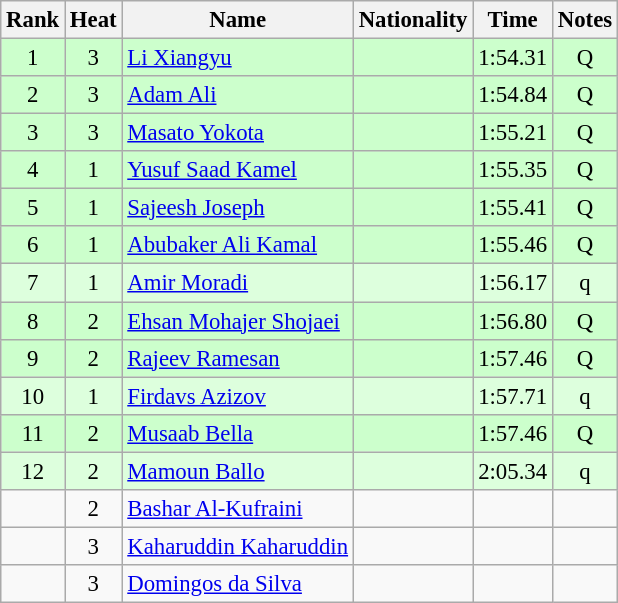<table class="wikitable sortable" style="text-align:center;font-size:95%">
<tr>
<th>Rank</th>
<th>Heat</th>
<th>Name</th>
<th>Nationality</th>
<th>Time</th>
<th>Notes</th>
</tr>
<tr bgcolor=ccffcc>
<td>1</td>
<td>3</td>
<td align=left><a href='#'>Li Xiangyu</a></td>
<td align=left></td>
<td>1:54.31</td>
<td>Q</td>
</tr>
<tr bgcolor=ccffcc>
<td>2</td>
<td>3</td>
<td align=left><a href='#'>Adam Ali</a></td>
<td align=left></td>
<td>1:54.84</td>
<td>Q</td>
</tr>
<tr bgcolor=ccffcc>
<td>3</td>
<td>3</td>
<td align=left><a href='#'>Masato Yokota</a></td>
<td align=left></td>
<td>1:55.21</td>
<td>Q</td>
</tr>
<tr bgcolor=ccffcc>
<td>4</td>
<td>1</td>
<td align=left><a href='#'>Yusuf Saad Kamel</a></td>
<td align=left></td>
<td>1:55.35</td>
<td>Q</td>
</tr>
<tr bgcolor=ccffcc>
<td>5</td>
<td>1</td>
<td align=left><a href='#'>Sajeesh Joseph</a></td>
<td align=left></td>
<td>1:55.41</td>
<td>Q</td>
</tr>
<tr bgcolor=ccffcc>
<td>6</td>
<td>1</td>
<td align=left><a href='#'>Abubaker Ali Kamal</a></td>
<td align=left></td>
<td>1:55.46</td>
<td>Q</td>
</tr>
<tr bgcolor=ddffdd>
<td>7</td>
<td>1</td>
<td align=left><a href='#'>Amir Moradi</a></td>
<td align=left></td>
<td>1:56.17</td>
<td>q</td>
</tr>
<tr bgcolor=ccffcc>
<td>8</td>
<td>2</td>
<td align=left><a href='#'>Ehsan Mohajer Shojaei</a></td>
<td align=left></td>
<td>1:56.80</td>
<td>Q</td>
</tr>
<tr bgcolor=ccffcc>
<td>9</td>
<td>2</td>
<td align=left><a href='#'>Rajeev Ramesan</a></td>
<td align=left></td>
<td>1:57.46</td>
<td>Q</td>
</tr>
<tr bgcolor=ddffdd>
<td>10</td>
<td>1</td>
<td align=left><a href='#'>Firdavs Azizov</a></td>
<td align=left></td>
<td>1:57.71</td>
<td>q</td>
</tr>
<tr bgcolor=ccffcc>
<td>11</td>
<td>2</td>
<td align=left><a href='#'>Musaab Bella</a></td>
<td align=left></td>
<td>1:57.46</td>
<td>Q</td>
</tr>
<tr bgcolor=ddffdd>
<td>12</td>
<td>2</td>
<td align=left><a href='#'>Mamoun Ballo</a></td>
<td align=left></td>
<td>2:05.34</td>
<td>q</td>
</tr>
<tr>
<td></td>
<td>2</td>
<td align=left><a href='#'>Bashar Al-Kufraini</a></td>
<td align=left></td>
<td></td>
<td></td>
</tr>
<tr>
<td></td>
<td>3</td>
<td align=left><a href='#'>Kaharuddin Kaharuddin</a></td>
<td align=left></td>
<td></td>
<td></td>
</tr>
<tr>
<td></td>
<td>3</td>
<td align=left><a href='#'>Domingos da Silva</a></td>
<td align=left></td>
<td></td>
<td></td>
</tr>
</table>
